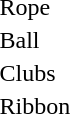<table>
<tr>
<td>Rope<br></td>
<td></td>
<td></td>
<td></td>
</tr>
<tr>
<td>Ball<br></td>
<td></td>
<td></td>
<td></td>
</tr>
<tr>
<td>Clubs<br></td>
<td></td>
<td></td>
<td></td>
</tr>
<tr>
<td>Ribbon<br></td>
<td></td>
<td></td>
<td></td>
</tr>
</table>
